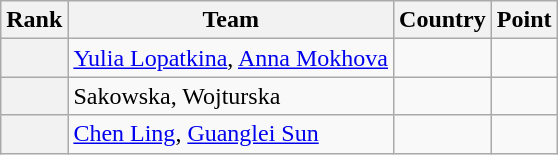<table class="wikitable sortable">
<tr>
<th>Rank</th>
<th>Team</th>
<th>Country</th>
<th>Point</th>
</tr>
<tr>
<th></th>
<td><a href='#'>Yulia Lopatkina</a>, <a href='#'>Anna Mokhova</a></td>
<td></td>
<td></td>
</tr>
<tr>
<th></th>
<td>Sakowska, Wojturska</td>
<td></td>
<td></td>
</tr>
<tr>
<th></th>
<td><a href='#'>Chen Ling</a>, <a href='#'>Guanglei Sun</a></td>
<td></td>
<td></td>
</tr>
</table>
